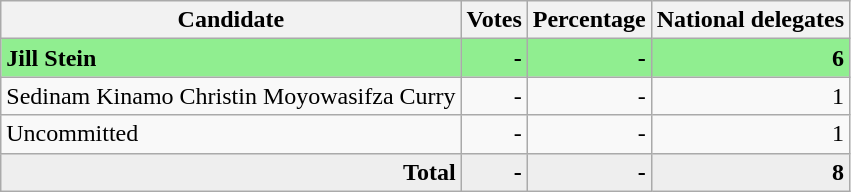<table class="wikitable" style="text-align:right;">
<tr>
<th>Candidate</th>
<th>Votes</th>
<th>Percentage</th>
<th>National delegates</th>
</tr>
<tr style="background:lightgreen;">
<td style="text-align:left;"><strong>Jill Stein</strong></td>
<td><strong>-</strong></td>
<td><strong>-</strong></td>
<td><strong>6</strong></td>
</tr>
<tr>
<td style="text-align:left;">Sedinam Kinamo Christin Moyowasifza Curry</td>
<td>-</td>
<td>-</td>
<td>1</td>
</tr>
<tr>
<td style="text-align:left;">Uncommitted</td>
<td>-</td>
<td>-</td>
<td>1</td>
</tr>
<tr style="background:#eee;">
<td style="margin-right:0.50px"><strong>Total</strong></td>
<td style="margin-right:0.50px"><strong>-</strong></td>
<td style="margin-right:0.50px"><strong>-</strong></td>
<td style="margin-right:0.50px"><strong>8</strong></td>
</tr>
</table>
